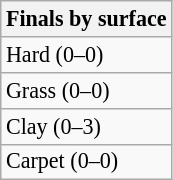<table class="wikitable" style="font-size:92%;">
<tr>
<th>Finals by surface</th>
</tr>
<tr>
<td>Hard (0–0)</td>
</tr>
<tr>
<td>Grass (0–0)</td>
</tr>
<tr>
<td>Clay (0–3)</td>
</tr>
<tr>
<td>Carpet (0–0)</td>
</tr>
</table>
